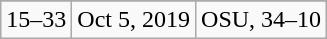<table class="wikitable">
<tr align="center">
</tr>
<tr align="center">
<td>15–33</td>
<td>Oct 5, 2019</td>
<td>OSU, 34–10</td>
</tr>
</table>
